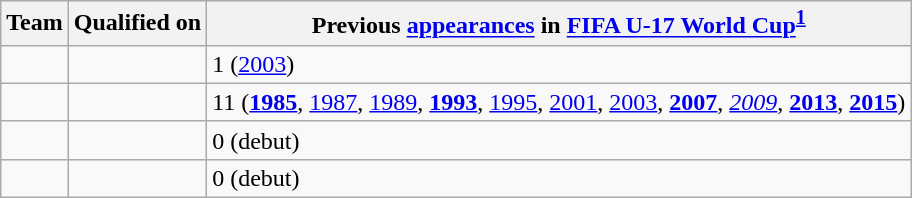<table class="wikitable sortable">
<tr>
<th>Team</th>
<th>Qualified on</th>
<th data-sort-type="number">Previous <a href='#'>appearances</a> in <a href='#'>FIFA U-17 World Cup</a><sup><strong><a href='#'>1</a></strong></sup></th>
</tr>
<tr>
<td></td>
<td></td>
<td>1 (<a href='#'>2003</a>)</td>
</tr>
<tr>
<td></td>
<td></td>
<td>11 (<strong><a href='#'>1985</a></strong>, <a href='#'>1987</a>, <a href='#'>1989</a>, <strong><a href='#'>1993</a></strong>, <a href='#'>1995</a>, <a href='#'>2001</a>, <a href='#'>2003</a>, <strong><a href='#'>2007</a></strong>, <em><a href='#'>2009</a></em>, <strong><a href='#'>2013</a></strong>, <strong><a href='#'>2015</a></strong>)</td>
</tr>
<tr>
<td></td>
<td></td>
<td>0 (debut)</td>
</tr>
<tr>
<td></td>
<td></td>
<td>0 (debut)</td>
</tr>
</table>
